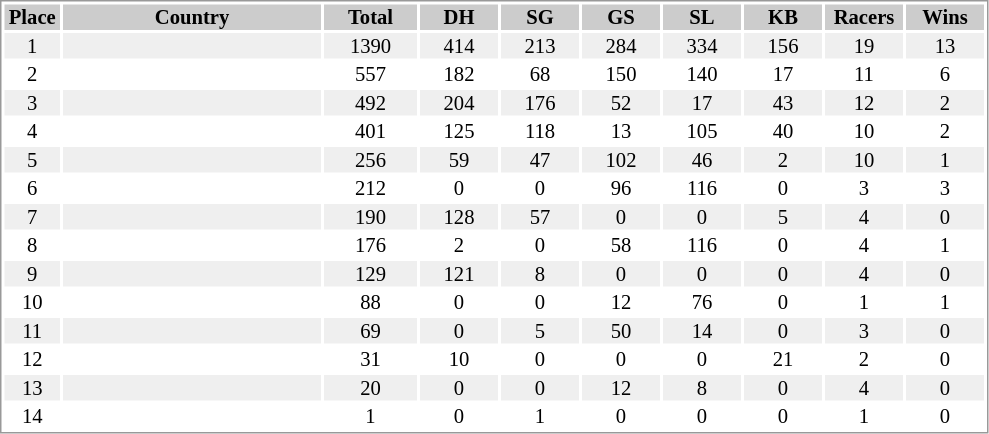<table border="0" style="border: 1px solid #999; background-color:#FFFFFF; text-align:center; font-size:86%; line-height:15px;">
<tr align="center" bgcolor="#CCCCCC">
<th width=35>Place</th>
<th width=170>Country</th>
<th width=60>Total</th>
<th width=50>DH</th>
<th width=50>SG</th>
<th width=50>GS</th>
<th width=50>SL</th>
<th width=50>KB</th>
<th width=50>Racers</th>
<th width=50>Wins</th>
</tr>
<tr bgcolor="#EFEFEF">
<td>1</td>
<td align="left"></td>
<td>1390</td>
<td>414</td>
<td>213</td>
<td>284</td>
<td>334</td>
<td>156</td>
<td>19</td>
<td>13</td>
</tr>
<tr>
<td>2</td>
<td align="left"></td>
<td>557</td>
<td>182</td>
<td>68</td>
<td>150</td>
<td>140</td>
<td>17</td>
<td>11</td>
<td>6</td>
</tr>
<tr bgcolor="#EFEFEF">
<td>3</td>
<td align="left"></td>
<td>492</td>
<td>204</td>
<td>176</td>
<td>52</td>
<td>17</td>
<td>43</td>
<td>12</td>
<td>2</td>
</tr>
<tr>
<td>4</td>
<td align="left"></td>
<td>401</td>
<td>125</td>
<td>118</td>
<td>13</td>
<td>105</td>
<td>40</td>
<td>10</td>
<td>2</td>
</tr>
<tr bgcolor="#EFEFEF">
<td>5</td>
<td align="left"></td>
<td>256</td>
<td>59</td>
<td>47</td>
<td>102</td>
<td>46</td>
<td>2</td>
<td>10</td>
<td>1</td>
</tr>
<tr>
<td>6</td>
<td align="left"></td>
<td>212</td>
<td>0</td>
<td>0</td>
<td>96</td>
<td>116</td>
<td>0</td>
<td>3</td>
<td>3</td>
</tr>
<tr bgcolor="#EFEFEF">
<td>7</td>
<td align="left"></td>
<td>190</td>
<td>128</td>
<td>57</td>
<td>0</td>
<td>0</td>
<td>5</td>
<td>4</td>
<td>0</td>
</tr>
<tr>
<td>8</td>
<td align="left"></td>
<td>176</td>
<td>2</td>
<td>0</td>
<td>58</td>
<td>116</td>
<td>0</td>
<td>4</td>
<td>1</td>
</tr>
<tr bgcolor="#EFEFEF">
<td>9</td>
<td align="left"></td>
<td>129</td>
<td>121</td>
<td>8</td>
<td>0</td>
<td>0</td>
<td>0</td>
<td>4</td>
<td>0</td>
</tr>
<tr>
<td>10</td>
<td align="left"></td>
<td>88</td>
<td>0</td>
<td>0</td>
<td>12</td>
<td>76</td>
<td>0</td>
<td>1</td>
<td>1</td>
</tr>
<tr bgcolor="#EFEFEF">
<td>11</td>
<td align="left"></td>
<td>69</td>
<td>0</td>
<td>5</td>
<td>50</td>
<td>14</td>
<td>0</td>
<td>3</td>
<td>0</td>
</tr>
<tr>
<td>12</td>
<td align="left"></td>
<td>31</td>
<td>10</td>
<td>0</td>
<td>0</td>
<td>0</td>
<td>21</td>
<td>2</td>
<td>0</td>
</tr>
<tr bgcolor="#EFEFEF">
<td>13</td>
<td align="left"></td>
<td>20</td>
<td>0</td>
<td>0</td>
<td>12</td>
<td>8</td>
<td>0</td>
<td>4</td>
<td>0</td>
</tr>
<tr>
<td>14</td>
<td align="left"></td>
<td>1</td>
<td>0</td>
<td>1</td>
<td>0</td>
<td>0</td>
<td>0</td>
<td>1</td>
<td>0</td>
</tr>
</table>
